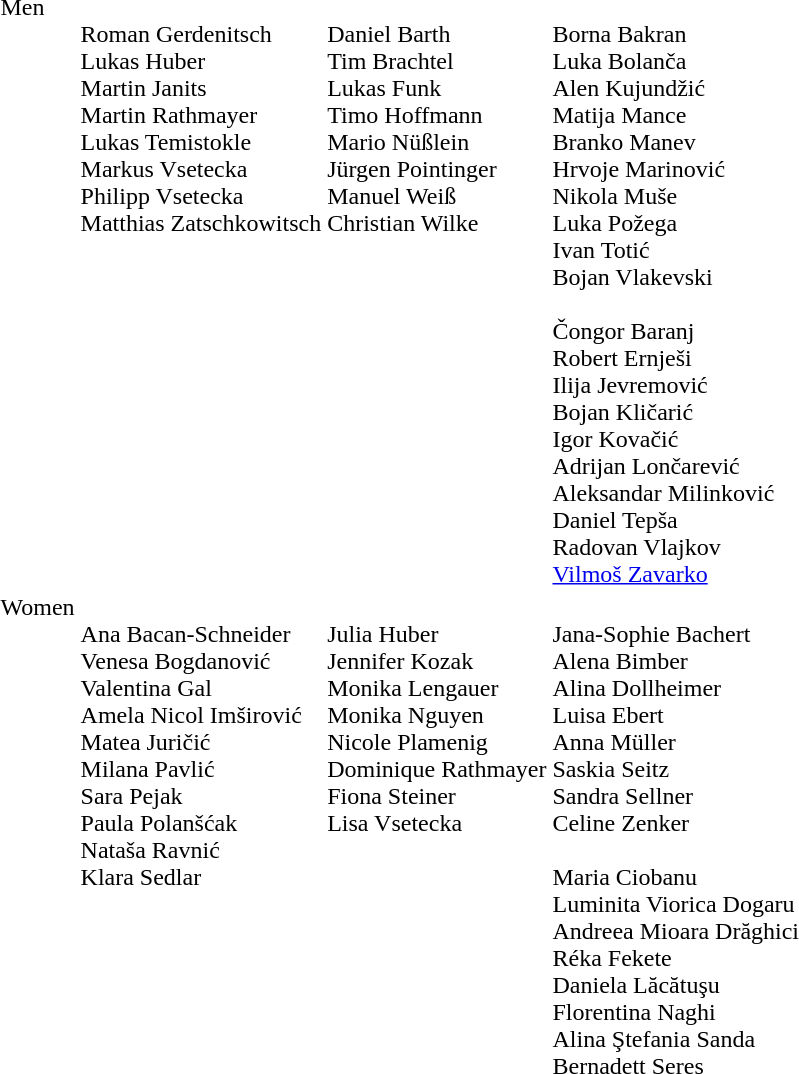<table>
<tr valign="top">
<td>Men<br></td>
<td><br>Roman Gerdenitsch<br>Lukas Huber<br>Martin Janits<br>Martin Rathmayer<br>Lukas Temistokle<br>Markus Vsetecka<br>Philipp Vsetecka<br>Matthias Zatschkowitsch</td>
<td><br>Daniel Barth<br>Tim Brachtel<br>Lukas Funk<br>Timo Hoffmann<br>Mario Nüßlein<br>Jürgen Pointinger<br>Manuel Weiß<br>Christian Wilke</td>
<td><br>Borna Bakran<br>Luka Bolanča<br>Alen Kujundžić<br>Matija Mance<br>Branko Manev<br>Hrvoje Marinović<br>Nikola Muše<br>Luka Požega<br>Ivan Totić<br>Bojan Vlakevski<br><br>Čongor Baranj<br>Robert Ernješi<br>Ilija Jevremović<br>Bojan Kličarić<br>Igor Kovačić<br>Adrijan Lončarević<br>Aleksandar Milinković<br>Daniel Tepša<br>Radovan Vlajkov<br><a href='#'>Vilmoš Zavarko</a>
</td>
</tr>
<tr valign="top">
<td>Women<br></td>
<td><br>Ana Bacan-Schneider<br>Venesa Bogdanović<br>Valentina Gal<br>Amela Nicol Imširović<br>Matea Juričić<br>Milana Pavlić<br>Sara Pejak<br>Paula Polanšćak<br>Nataša Ravnić<br>Klara Sedlar</td>
<td><br>Julia Huber<br>Jennifer Kozak<br>Monika Lengauer<br>Monika Nguyen<br>Nicole Plamenig<br>Dominique Rathmayer<br>Fiona Steiner<br>Lisa Vsetecka</td>
<td><br>Jana-Sophie Bachert<br>Alena Bimber<br>Alina Dollheimer<br>Luisa Ebert<br>Anna Müller<br>Saskia Seitz<br>Sandra Sellner<br>Celine Zenker<br><br>Maria Ciobanu<br>Luminita Viorica Dogaru<br>Andreea Mioara Drăghici<br>Réka Fekete<br>Daniela Lăcătuşu<br>Florentina Naghi<br>Alina Ştefania Sanda<br>Bernadett Seres
</td>
</tr>
</table>
